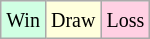<table class="wikitable">
<tr>
<td style="background-color: #d0ffe3;"><small>Win</small></td>
<td style="background-color: #ffffdd;"><small>Draw</small></td>
<td style="background-color: #ffd0e3;"><small>Loss</small></td>
</tr>
</table>
